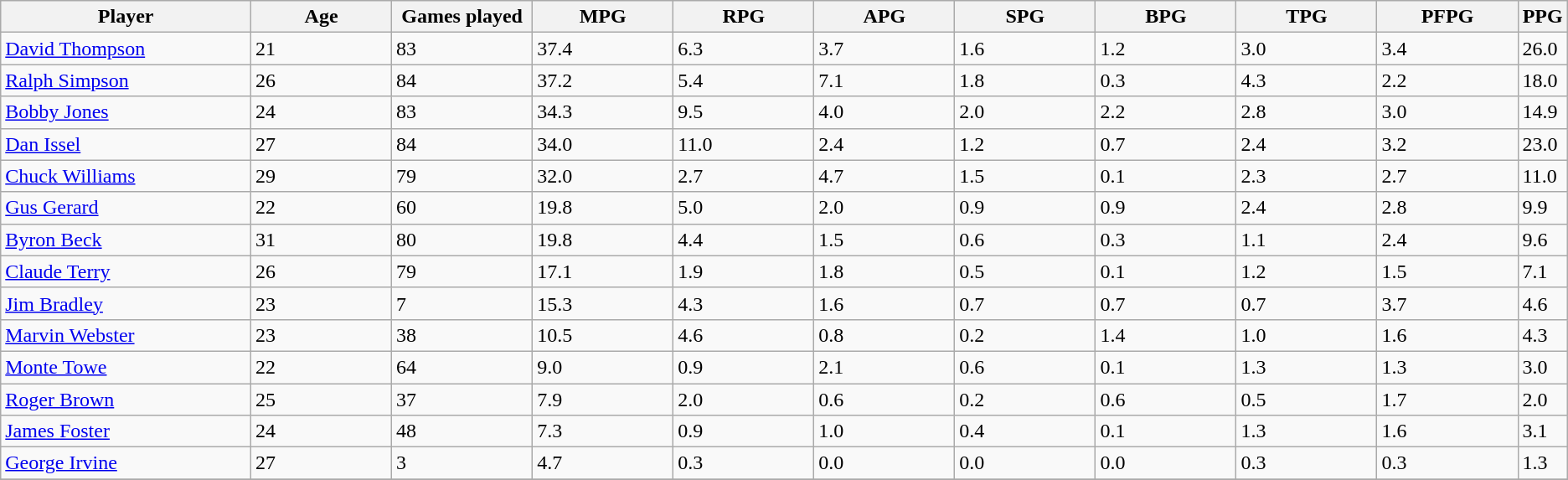<table class="wikitable sortable">
<tr>
<th bgcolor="#DDDDFF" width="16%">Player</th>
<th bgcolor="#DDDDFF" width="9%">Age</th>
<th bgcolor="#DDDDFF" width="9%">Games played</th>
<th bgcolor="#DDDDFF" width="9%">MPG</th>
<th bgcolor="#DDDDFF" width="9%">RPG</th>
<th bgcolor="#DDDDFF" width="9%">APG</th>
<th bgcolor="#DDDDFF" width="9%">SPG</th>
<th bgcolor="#DDDDFF" width="9%">BPG</th>
<th bgcolor="#DDDDFF" width="9%">TPG</th>
<th bgcolor="#DDDDFF" width="9%">PFPG</th>
<th bgcolor="#DDDDFF" width="9%">PPG</th>
</tr>
<tr>
<td><a href='#'>David Thompson</a></td>
<td>21</td>
<td>83</td>
<td>37.4</td>
<td>6.3</td>
<td>3.7</td>
<td>1.6</td>
<td>1.2</td>
<td>3.0</td>
<td>3.4</td>
<td>26.0</td>
</tr>
<tr>
<td><a href='#'>Ralph Simpson</a></td>
<td>26</td>
<td>84</td>
<td>37.2</td>
<td>5.4</td>
<td>7.1</td>
<td>1.8</td>
<td>0.3</td>
<td>4.3</td>
<td>2.2</td>
<td>18.0</td>
</tr>
<tr>
<td><a href='#'>Bobby Jones</a></td>
<td>24</td>
<td>83</td>
<td>34.3</td>
<td>9.5</td>
<td>4.0</td>
<td>2.0</td>
<td>2.2</td>
<td>2.8</td>
<td>3.0</td>
<td>14.9</td>
</tr>
<tr>
<td><a href='#'>Dan Issel</a></td>
<td>27</td>
<td>84</td>
<td>34.0</td>
<td>11.0</td>
<td>2.4</td>
<td>1.2</td>
<td>0.7</td>
<td>2.4</td>
<td>3.2</td>
<td>23.0</td>
</tr>
<tr>
<td><a href='#'>Chuck Williams</a></td>
<td>29</td>
<td>79</td>
<td>32.0</td>
<td>2.7</td>
<td>4.7</td>
<td>1.5</td>
<td>0.1</td>
<td>2.3</td>
<td>2.7</td>
<td>11.0</td>
</tr>
<tr>
<td><a href='#'>Gus Gerard</a></td>
<td>22</td>
<td>60</td>
<td>19.8</td>
<td>5.0</td>
<td>2.0</td>
<td>0.9</td>
<td>0.9</td>
<td>2.4</td>
<td>2.8</td>
<td>9.9</td>
</tr>
<tr>
<td><a href='#'>Byron Beck</a></td>
<td>31</td>
<td>80</td>
<td>19.8</td>
<td>4.4</td>
<td>1.5</td>
<td>0.6</td>
<td>0.3</td>
<td>1.1</td>
<td>2.4</td>
<td>9.6</td>
</tr>
<tr>
<td><a href='#'>Claude Terry</a></td>
<td>26</td>
<td>79</td>
<td>17.1</td>
<td>1.9</td>
<td>1.8</td>
<td>0.5</td>
<td>0.1</td>
<td>1.2</td>
<td>1.5</td>
<td>7.1</td>
</tr>
<tr>
<td><a href='#'>Jim Bradley</a></td>
<td>23</td>
<td>7</td>
<td>15.3</td>
<td>4.3</td>
<td>1.6</td>
<td>0.7</td>
<td>0.7</td>
<td>0.7</td>
<td>3.7</td>
<td>4.6</td>
</tr>
<tr>
<td><a href='#'>Marvin Webster</a></td>
<td>23</td>
<td>38</td>
<td>10.5</td>
<td>4.6</td>
<td>0.8</td>
<td>0.2</td>
<td>1.4</td>
<td>1.0</td>
<td>1.6</td>
<td>4.3</td>
</tr>
<tr>
<td><a href='#'>Monte Towe</a></td>
<td>22</td>
<td>64</td>
<td>9.0</td>
<td>0.9</td>
<td>2.1</td>
<td>0.6</td>
<td>0.1</td>
<td>1.3</td>
<td>1.3</td>
<td>3.0</td>
</tr>
<tr>
<td><a href='#'>Roger Brown</a></td>
<td>25</td>
<td>37</td>
<td>7.9</td>
<td>2.0</td>
<td>0.6</td>
<td>0.2</td>
<td>0.6</td>
<td>0.5</td>
<td>1.7</td>
<td>2.0</td>
</tr>
<tr>
<td><a href='#'>James Foster</a></td>
<td>24</td>
<td>48</td>
<td>7.3</td>
<td>0.9</td>
<td>1.0</td>
<td>0.4</td>
<td>0.1</td>
<td>1.3</td>
<td>1.6</td>
<td>3.1</td>
</tr>
<tr>
<td><a href='#'>George Irvine</a></td>
<td>27</td>
<td>3</td>
<td>4.7</td>
<td>0.3</td>
<td>0.0</td>
<td>0.0</td>
<td>0.0</td>
<td>0.3</td>
<td>0.3</td>
<td>1.3<br></td>
</tr>
<tr>
</tr>
</table>
